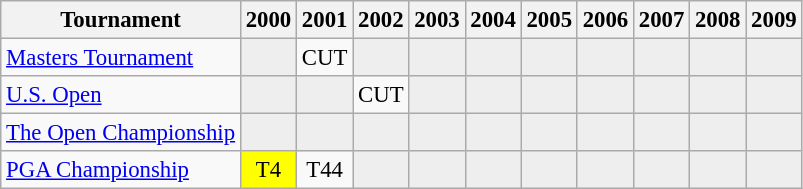<table class="wikitable" style="font-size:95%;text-align:center;">
<tr>
<th>Tournament</th>
<th>2000</th>
<th>2001</th>
<th>2002</th>
<th>2003</th>
<th>2004</th>
<th>2005</th>
<th>2006</th>
<th>2007</th>
<th>2008</th>
<th>2009</th>
</tr>
<tr>
<td align=left><a href='#'>Masters Tournament</a></td>
<td style="background:#eeeeee;"></td>
<td>CUT</td>
<td style="background:#eeeeee;"></td>
<td style="background:#eeeeee;"></td>
<td style="background:#eeeeee;"></td>
<td style="background:#eeeeee;"></td>
<td style="background:#eeeeee;"></td>
<td style="background:#eeeeee;"></td>
<td style="background:#eeeeee;"></td>
<td style="background:#eeeeee;"></td>
</tr>
<tr>
<td align=left><a href='#'>U.S. Open</a></td>
<td style="background:#eeeeee;"></td>
<td style="background:#eeeeee;"></td>
<td>CUT</td>
<td style="background:#eeeeee;"></td>
<td style="background:#eeeeee;"></td>
<td style="background:#eeeeee;"></td>
<td style="background:#eeeeee;"></td>
<td style="background:#eeeeee;"></td>
<td style="background:#eeeeee;"></td>
<td style="background:#eeeeee;"></td>
</tr>
<tr>
<td align=left><a href='#'>The Open Championship</a></td>
<td style="background:#eeeeee;"></td>
<td style="background:#eeeeee;"></td>
<td style="background:#eeeeee;"></td>
<td style="background:#eeeeee;"></td>
<td style="background:#eeeeee;"></td>
<td style="background:#eeeeee;"></td>
<td style="background:#eeeeee;"></td>
<td style="background:#eeeeee;"></td>
<td style="background:#eeeeee;"></td>
<td style="background:#eeeeee;"></td>
</tr>
<tr>
<td align=left><a href='#'>PGA Championship</a></td>
<td style="background:yellow;">T4</td>
<td>T44</td>
<td style="background:#eeeeee;"></td>
<td style="background:#eeeeee;"></td>
<td style="background:#eeeeee;"></td>
<td style="background:#eeeeee;"></td>
<td style="background:#eeeeee;"></td>
<td style="background:#eeeeee;"></td>
<td style="background:#eeeeee;"></td>
<td style="background:#eeeeee;"></td>
</tr>
</table>
